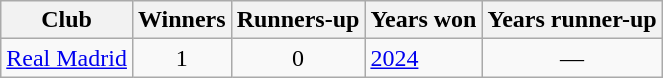<table class="wikitable sortable">
<tr>
<th>Club</th>
<th>Winners</th>
<th>Runners-up</th>
<th class="unsortable">Years won</th>
<th class="unsortable">Years runner-up</th>
</tr>
<tr>
<td><a href='#'>Real Madrid</a></td>
<td align=center>1</td>
<td align=center>0</td>
<td><a href='#'>2024</a></td>
<td align=center>—</td>
</tr>
</table>
